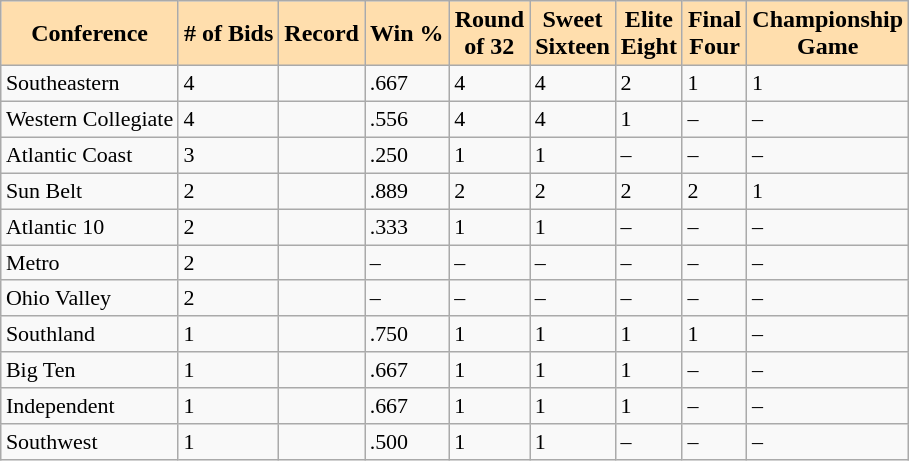<table class="wikitable sortable">
<tr>
<th style="background-color:#FFDEAD;">Conference</th>
<th style="background-color:#FFDEAD;"># of Bids</th>
<th style="background-color:#FFDEAD;">Record</th>
<th style="background-color:#FFDEAD;">Win %</th>
<th style="background-color:#FFDEAD;">Round<br> of 32</th>
<th style="background-color:#FFDEAD;">Sweet<br> Sixteen</th>
<th style="background-color:#FFDEAD;">Elite<br> Eight</th>
<th style="background-color:#FFDEAD;">Final<br> Four</th>
<th style="background-color:#FFDEAD;">Championship<br> Game</th>
</tr>
<tr style="font-size:11pt"   valign="bottom">
<td height="15">Southeastern</td>
<td>4</td>
<td></td>
<td>.667</td>
<td>4</td>
<td>4</td>
<td>2</td>
<td>1</td>
<td>1</td>
</tr>
<tr style="font-size:11pt"  valign="bottom">
<td height="15">Western  Collegiate</td>
<td>4</td>
<td></td>
<td>.556</td>
<td>4</td>
<td>4</td>
<td>1</td>
<td>–</td>
<td>–</td>
</tr>
<tr style="font-size:11pt"  valign="bottom">
<td height="15">Atlantic Coast</td>
<td>3</td>
<td></td>
<td>.250</td>
<td>1</td>
<td>1</td>
<td>–</td>
<td>–</td>
<td>–</td>
</tr>
<tr style="font-size:11pt"  valign="bottom">
<td height="15">Sun Belt</td>
<td>2</td>
<td></td>
<td>.889</td>
<td>2</td>
<td>2</td>
<td>2</td>
<td>2</td>
<td>1</td>
</tr>
<tr style="font-size:11pt"  valign="bottom">
<td height="15">Atlantic 10</td>
<td>2</td>
<td></td>
<td>.333</td>
<td>1</td>
<td>1</td>
<td>–</td>
<td>–</td>
<td>–</td>
</tr>
<tr style="font-size:11pt"  valign="bottom">
<td height="15">Metro</td>
<td>2</td>
<td></td>
<td>–</td>
<td>–</td>
<td>–</td>
<td>–</td>
<td>–</td>
<td>–</td>
</tr>
<tr style="font-size:11pt"  valign="bottom">
<td height="15">Ohio Valley</td>
<td>2</td>
<td></td>
<td>–</td>
<td>–</td>
<td>–</td>
<td>–</td>
<td>–</td>
<td>–</td>
</tr>
<tr style="font-size:11pt"  valign="bottom">
<td height="15">Southland</td>
<td>1</td>
<td></td>
<td>.750</td>
<td>1</td>
<td>1</td>
<td>1</td>
<td>1</td>
<td>–</td>
</tr>
<tr style="font-size:11pt"  valign="bottom">
<td height="15">Big Ten</td>
<td>1</td>
<td></td>
<td>.667</td>
<td>1</td>
<td>1</td>
<td>1</td>
<td>–</td>
<td>–</td>
</tr>
<tr style="font-size:11pt"  valign="bottom">
<td height="15">Independent</td>
<td>1</td>
<td></td>
<td>.667</td>
<td>1</td>
<td>1</td>
<td>1</td>
<td>–</td>
<td>–</td>
</tr>
<tr style="font-size:11pt"  valign="bottom">
<td height="15">Southwest</td>
<td>1</td>
<td></td>
<td>.500</td>
<td>1</td>
<td>1</td>
<td>–</td>
<td>–</td>
<td>–</td>
</tr>
</table>
